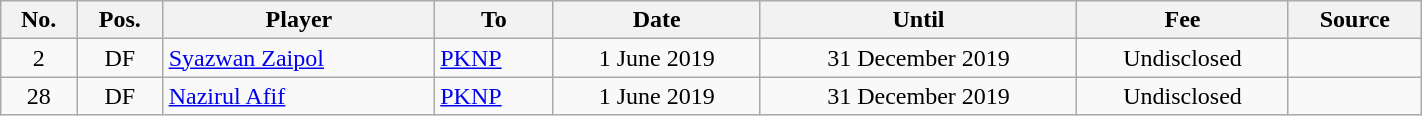<table class="wikitable" style="text-align:center;width:75%;">
<tr>
<th>No.</th>
<th>Pos.</th>
<th>Player</th>
<th>To</th>
<th>Date</th>
<th>Until</th>
<th>Fee</th>
<th>Source</th>
</tr>
<tr>
<td>2</td>
<td>DF</td>
<td align=left> <a href='#'>Syazwan Zaipol</a></td>
<td align=left> <a href='#'>PKNP</a></td>
<td>1 June 2019</td>
<td>31 December 2019</td>
<td>Undisclosed</td>
<td></td>
</tr>
<tr>
<td>28</td>
<td>DF</td>
<td align=left> <a href='#'>Nazirul Afif</a></td>
<td align=left> <a href='#'>PKNP</a></td>
<td>1 June 2019</td>
<td>31 December 2019</td>
<td>Undisclosed</td>
<td></td>
</tr>
</table>
